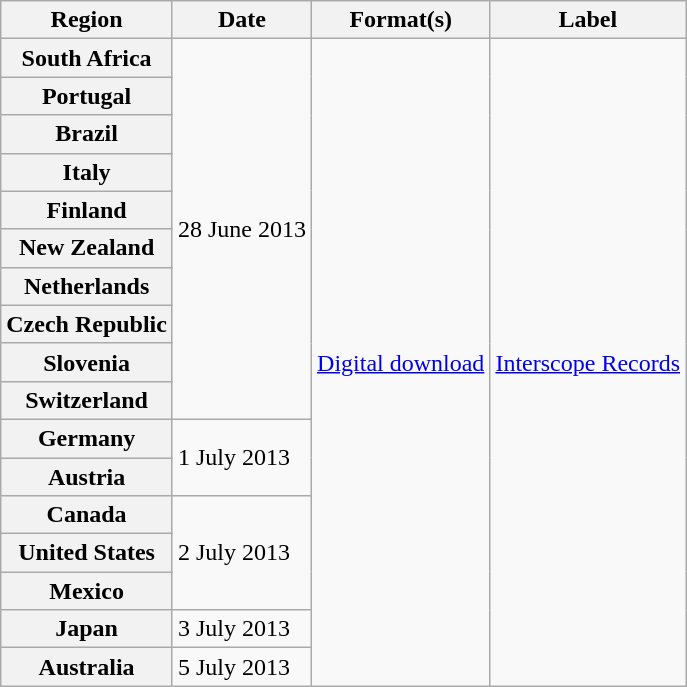<table class="wikitable plainrowheaders">
<tr>
<th scope="col">Region</th>
<th scope="col">Date</th>
<th scope="col">Format(s)</th>
<th scope="col">Label</th>
</tr>
<tr>
<th scope="row">South Africa</th>
<td rowspan="10">28 June 2013</td>
<td rowspan="17"><a href='#'>Digital download</a></td>
<td rowspan="17"><a href='#'>Interscope Records</a></td>
</tr>
<tr>
<th scope="row">Portugal</th>
</tr>
<tr>
<th scope="row">Brazil</th>
</tr>
<tr>
<th scope="row">Italy</th>
</tr>
<tr>
<th scope="row">Finland</th>
</tr>
<tr>
<th scope="row">New Zealand</th>
</tr>
<tr>
<th scope="row">Netherlands</th>
</tr>
<tr>
<th scope="row">Czech Republic</th>
</tr>
<tr>
<th scope="row">Slovenia</th>
</tr>
<tr>
<th scope="row">Switzerland</th>
</tr>
<tr>
<th scope="row">Germany</th>
<td rowspan="2">1 July 2013</td>
</tr>
<tr>
<th scope="row">Austria</th>
</tr>
<tr>
<th scope="row">Canada</th>
<td rowspan="3">2 July 2013</td>
</tr>
<tr>
<th scope="row">United States</th>
</tr>
<tr>
<th scope="row">Mexico</th>
</tr>
<tr>
<th scope="row">Japan</th>
<td>3 July 2013</td>
</tr>
<tr>
<th scope="row">Australia</th>
<td>5 July 2013</td>
</tr>
</table>
